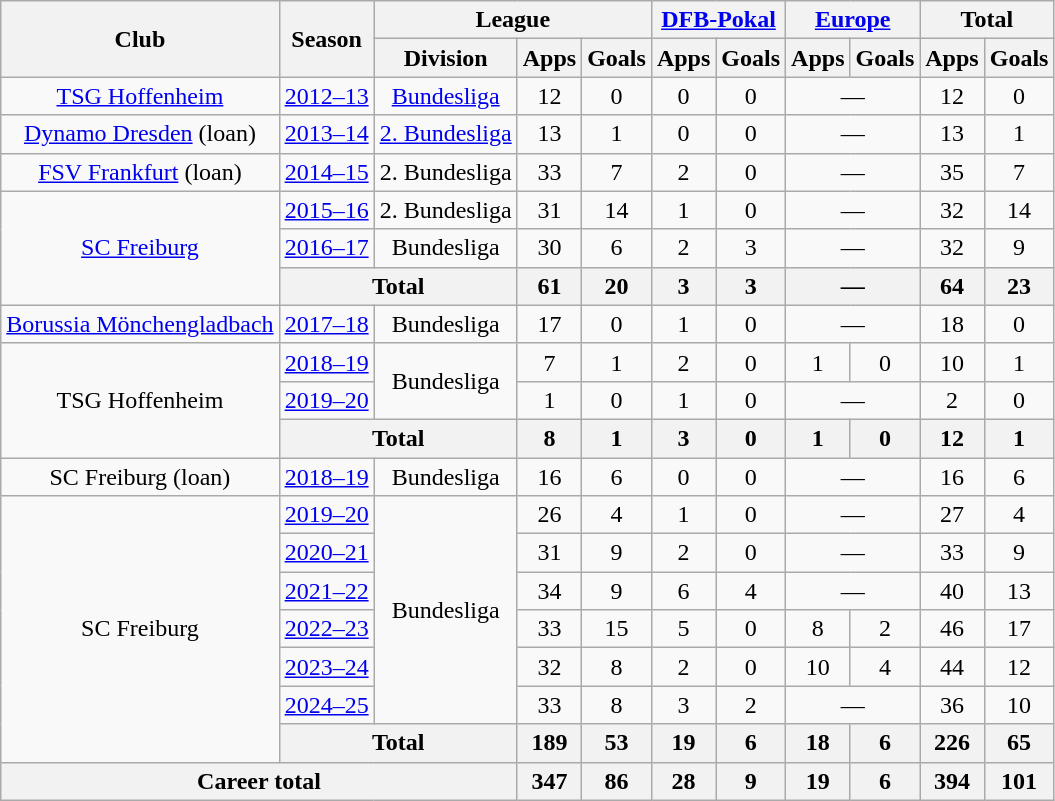<table class="wikitable" style="text-align:center">
<tr>
<th rowspan="2">Club</th>
<th rowspan="2">Season</th>
<th colspan="3">League</th>
<th colspan="2"><a href='#'>DFB-Pokal</a></th>
<th colspan="2"><a href='#'>Europe</a></th>
<th colspan="2">Total</th>
</tr>
<tr>
<th>Division</th>
<th>Apps</th>
<th>Goals</th>
<th>Apps</th>
<th>Goals</th>
<th>Apps</th>
<th>Goals</th>
<th>Apps</th>
<th>Goals</th>
</tr>
<tr>
<td><a href='#'>TSG Hoffenheim</a></td>
<td><a href='#'>2012–13</a></td>
<td><a href='#'>Bundesliga</a></td>
<td>12</td>
<td>0</td>
<td>0</td>
<td>0</td>
<td colspan="2">—</td>
<td>12</td>
<td>0</td>
</tr>
<tr>
<td><a href='#'>Dynamo Dresden</a> (loan)</td>
<td><a href='#'>2013–14</a></td>
<td><a href='#'>2. Bundesliga</a></td>
<td>13</td>
<td>1</td>
<td>0</td>
<td>0</td>
<td colspan="2">—</td>
<td>13</td>
<td>1</td>
</tr>
<tr>
<td><a href='#'>FSV Frankfurt</a> (loan)</td>
<td><a href='#'>2014–15</a></td>
<td>2. Bundesliga</td>
<td>33</td>
<td>7</td>
<td>2</td>
<td>0</td>
<td colspan="2">—</td>
<td>35</td>
<td>7</td>
</tr>
<tr>
<td rowspan="3"><a href='#'>SC Freiburg</a></td>
<td><a href='#'>2015–16</a></td>
<td>2. Bundesliga</td>
<td>31</td>
<td>14</td>
<td>1</td>
<td>0</td>
<td colspan="2">—</td>
<td>32</td>
<td>14</td>
</tr>
<tr>
<td><a href='#'>2016–17</a></td>
<td>Bundesliga</td>
<td>30</td>
<td>6</td>
<td>2</td>
<td>3</td>
<td colspan="2">—</td>
<td>32</td>
<td>9</td>
</tr>
<tr>
<th colspan="2">Total</th>
<th>61</th>
<th>20</th>
<th>3</th>
<th>3</th>
<th colspan="2">—</th>
<th>64</th>
<th>23</th>
</tr>
<tr>
<td><a href='#'>Borussia Mönchengladbach</a></td>
<td><a href='#'>2017–18</a></td>
<td>Bundesliga</td>
<td>17</td>
<td>0</td>
<td>1</td>
<td>0</td>
<td colspan="2">—</td>
<td>18</td>
<td>0</td>
</tr>
<tr>
<td rowspan="3">TSG Hoffenheim</td>
<td><a href='#'>2018–19</a></td>
<td rowspan="2">Bundesliga</td>
<td>7</td>
<td>1</td>
<td>2</td>
<td>0</td>
<td>1</td>
<td>0</td>
<td>10</td>
<td>1</td>
</tr>
<tr>
<td><a href='#'>2019–20</a></td>
<td>1</td>
<td>0</td>
<td>1</td>
<td>0</td>
<td colspan="2">—</td>
<td>2</td>
<td>0</td>
</tr>
<tr>
<th colspan="2">Total</th>
<th>8</th>
<th>1</th>
<th>3</th>
<th>0</th>
<th>1</th>
<th>0</th>
<th>12</th>
<th>1</th>
</tr>
<tr>
<td>SC Freiburg (loan)</td>
<td><a href='#'>2018–19</a></td>
<td>Bundesliga</td>
<td>16</td>
<td>6</td>
<td>0</td>
<td>0</td>
<td colspan="2">—</td>
<td>16</td>
<td>6</td>
</tr>
<tr>
<td rowspan="7">SC Freiburg</td>
<td><a href='#'>2019–20</a></td>
<td rowspan="6">Bundesliga</td>
<td>26</td>
<td>4</td>
<td>1</td>
<td>0</td>
<td colspan="2">—</td>
<td>27</td>
<td>4</td>
</tr>
<tr>
<td><a href='#'>2020–21</a></td>
<td>31</td>
<td>9</td>
<td>2</td>
<td>0</td>
<td colspan="2">—</td>
<td>33</td>
<td>9</td>
</tr>
<tr>
<td><a href='#'>2021–22</a></td>
<td>34</td>
<td>9</td>
<td>6</td>
<td>4</td>
<td colspan="2">—</td>
<td>40</td>
<td>13</td>
</tr>
<tr>
<td><a href='#'>2022–23</a></td>
<td>33</td>
<td>15</td>
<td>5</td>
<td>0</td>
<td>8</td>
<td>2</td>
<td>46</td>
<td>17</td>
</tr>
<tr>
<td><a href='#'>2023–24</a></td>
<td>32</td>
<td>8</td>
<td>2</td>
<td>0</td>
<td>10</td>
<td>4</td>
<td>44</td>
<td>12</td>
</tr>
<tr>
<td><a href='#'>2024–25</a></td>
<td>33</td>
<td>8</td>
<td>3</td>
<td>2</td>
<td colspan="2">—</td>
<td>36</td>
<td>10</td>
</tr>
<tr>
<th colspan="2">Total</th>
<th>189</th>
<th>53</th>
<th>19</th>
<th>6</th>
<th>18</th>
<th>6</th>
<th>226</th>
<th>65</th>
</tr>
<tr>
<th colspan="3">Career total</th>
<th>347</th>
<th>86</th>
<th>28</th>
<th>9</th>
<th>19</th>
<th>6</th>
<th>394</th>
<th>101</th>
</tr>
</table>
